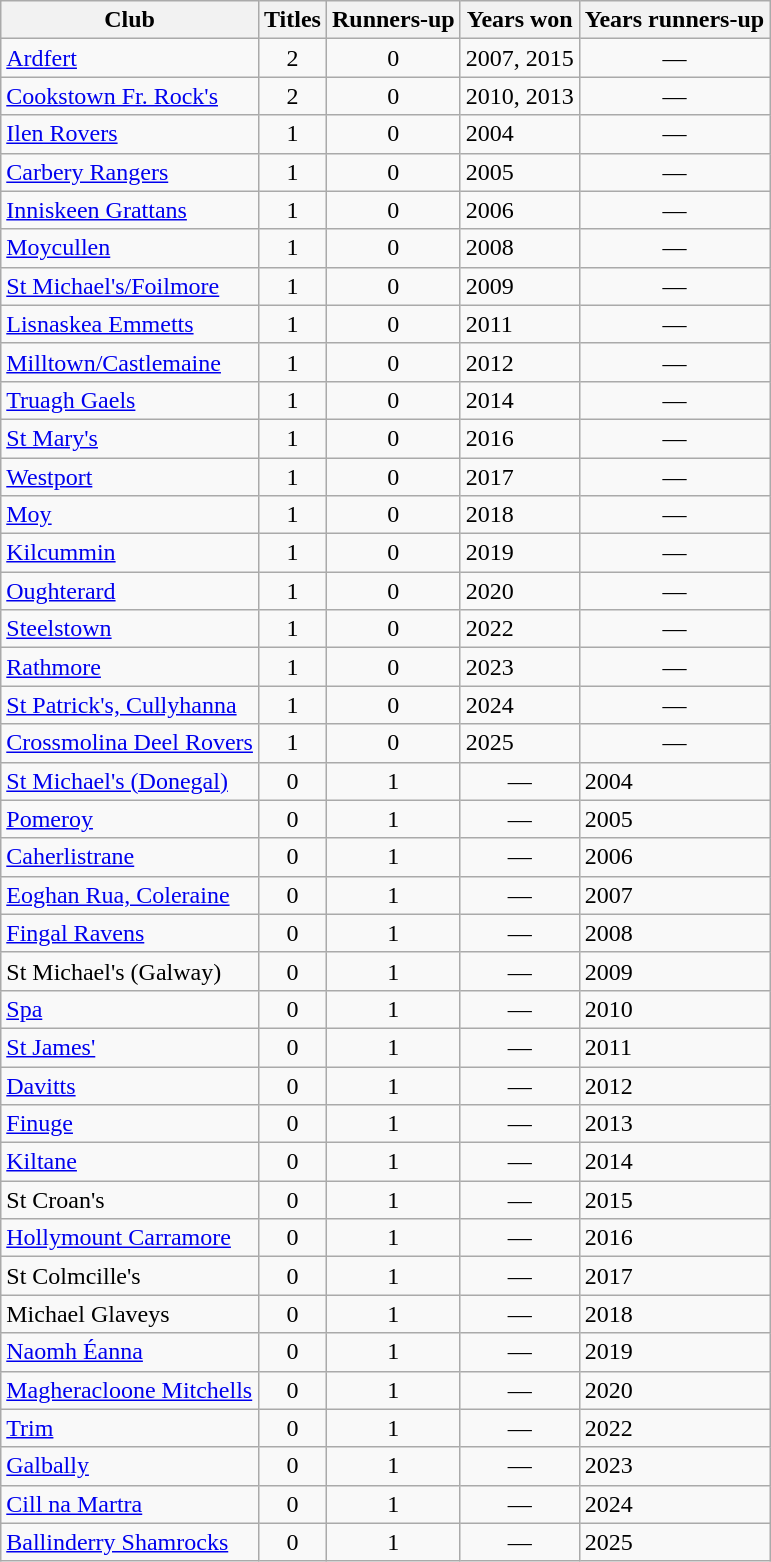<table class="wikitable sortable" style="text-align:center;">
<tr>
<th>Club</th>
<th>Titles</th>
<th>Runners-up</th>
<th>Years won</th>
<th>Years runners-up</th>
</tr>
<tr>
<td style="text-align:left"> <a href='#'>Ardfert</a></td>
<td>2</td>
<td>0</td>
<td style="text-align:left">2007, 2015</td>
<td>—</td>
</tr>
<tr>
<td style="text-align:left"> <a href='#'>Cookstown Fr. Rock's</a></td>
<td>2</td>
<td>0</td>
<td style="text-align:left">2010, 2013</td>
<td>—</td>
</tr>
<tr>
<td style="text-align:left"> <a href='#'>Ilen Rovers</a></td>
<td>1</td>
<td>0</td>
<td style="text-align:left">2004</td>
<td>—</td>
</tr>
<tr>
<td style="text-align:left"> <a href='#'>Carbery Rangers</a></td>
<td>1</td>
<td>0</td>
<td style="text-align:left">2005</td>
<td>—</td>
</tr>
<tr>
<td style="text-align:left"> <a href='#'>Inniskeen Grattans</a></td>
<td>1</td>
<td>0</td>
<td style="text-align:left">2006</td>
<td>—</td>
</tr>
<tr>
<td style="text-align:left"> <a href='#'>Moycullen</a></td>
<td>1</td>
<td>0</td>
<td style="text-align:left">2008</td>
<td>—</td>
</tr>
<tr>
<td style="text-align:left"> <a href='#'>St Michael's/Foilmore</a></td>
<td>1</td>
<td>0</td>
<td style="text-align:left">2009</td>
<td>—</td>
</tr>
<tr>
<td style="text-align:left"> <a href='#'>Lisnaskea Emmetts</a></td>
<td>1</td>
<td>0</td>
<td style="text-align:left">2011</td>
<td>—</td>
</tr>
<tr>
<td style="text-align:left"> <a href='#'>Milltown/Castlemaine</a></td>
<td>1</td>
<td>0</td>
<td style="text-align:left">2012</td>
<td>—</td>
</tr>
<tr>
<td style="text-align:left"> <a href='#'>Truagh Gaels</a></td>
<td>1</td>
<td>0</td>
<td style="text-align:left">2014</td>
<td>—</td>
</tr>
<tr>
<td style="text-align:left"> <a href='#'>St Mary's</a></td>
<td>1</td>
<td>0</td>
<td style="text-align:left">2016</td>
<td>—</td>
</tr>
<tr>
<td style="text-align:left"> <a href='#'>Westport</a></td>
<td>1</td>
<td>0</td>
<td style="text-align:left">2017</td>
<td>—</td>
</tr>
<tr>
<td style="text-align:left"> <a href='#'>Moy</a></td>
<td>1</td>
<td>0</td>
<td style="text-align:left">2018</td>
<td>—</td>
</tr>
<tr>
<td style="text-align:left"> <a href='#'>Kilcummin</a></td>
<td>1</td>
<td>0</td>
<td style="text-align:left">2019</td>
<td>—</td>
</tr>
<tr>
<td style="text-align:left"> <a href='#'>Oughterard</a></td>
<td>1</td>
<td>0</td>
<td style="text-align:left">2020</td>
<td>—</td>
</tr>
<tr>
<td style="text-align:left"> <a href='#'>Steelstown</a></td>
<td>1</td>
<td>0</td>
<td style="text-align:left">2022</td>
<td>—</td>
</tr>
<tr>
<td style="text-align:left"> <a href='#'>Rathmore</a></td>
<td>1</td>
<td>0</td>
<td style="text-align:left">2023</td>
<td>—</td>
</tr>
<tr>
<td style="text-align:left"> <a href='#'>St Patrick's, Cullyhanna</a></td>
<td>1</td>
<td>0</td>
<td style="text-align:left">2024</td>
<td>—</td>
</tr>
<tr>
<td style="text-align:left"> <a href='#'>Crossmolina Deel Rovers</a></td>
<td>1</td>
<td>0</td>
<td style="text-align:left">2025</td>
<td>—</td>
</tr>
<tr>
<td style="text-align:left"> <a href='#'>St Michael's (Donegal)</a></td>
<td>0</td>
<td>1</td>
<td>—</td>
<td style="text-align:left">2004</td>
</tr>
<tr>
<td style="text-align:left"> <a href='#'>Pomeroy</a></td>
<td>0</td>
<td>1</td>
<td>—</td>
<td style="text-align:left">2005</td>
</tr>
<tr>
<td style="text-align:left"> <a href='#'>Caherlistrane</a></td>
<td>0</td>
<td>1</td>
<td>—</td>
<td style="text-align:left">2006</td>
</tr>
<tr>
<td style="text-align:left"> <a href='#'>Eoghan Rua, Coleraine</a></td>
<td>0</td>
<td>1</td>
<td>—</td>
<td style="text-align:left">2007</td>
</tr>
<tr>
<td style="text-align:left"> <a href='#'>Fingal Ravens</a></td>
<td>0</td>
<td>1</td>
<td>—</td>
<td style="text-align:left">2008</td>
</tr>
<tr>
<td style="text-align:left"> St Michael's (Galway)</td>
<td>0</td>
<td>1</td>
<td>—</td>
<td style="text-align:left">2009</td>
</tr>
<tr>
<td style="text-align:left"> <a href='#'>Spa</a></td>
<td>0</td>
<td>1</td>
<td>—</td>
<td style="text-align:left">2010</td>
</tr>
<tr>
<td style="text-align:left"> <a href='#'>St James'</a></td>
<td>0</td>
<td>1</td>
<td>—</td>
<td style="text-align:left">2011</td>
</tr>
<tr>
<td style="text-align:left"> <a href='#'>Davitts</a></td>
<td>0</td>
<td>1</td>
<td>—</td>
<td style="text-align:left">2012</td>
</tr>
<tr>
<td style="text-align:left"> <a href='#'>Finuge</a></td>
<td>0</td>
<td>1</td>
<td>—</td>
<td style="text-align:left">2013</td>
</tr>
<tr>
<td style="text-align:left"> <a href='#'>Kiltane</a></td>
<td>0</td>
<td>1</td>
<td>—</td>
<td style="text-align:left">2014</td>
</tr>
<tr>
<td style="text-align:left"> St Croan's</td>
<td>0</td>
<td>1</td>
<td>—</td>
<td style="text-align:left">2015</td>
</tr>
<tr>
<td style="text-align:left"> <a href='#'>Hollymount Carramore</a></td>
<td>0</td>
<td>1</td>
<td>—</td>
<td style="text-align:left">2016</td>
</tr>
<tr>
<td style="text-align:left"> St Colmcille's</td>
<td>0</td>
<td>1</td>
<td>—</td>
<td style="text-align:left">2017</td>
</tr>
<tr>
<td style="text-align:left"> Michael Glaveys</td>
<td>0</td>
<td>1</td>
<td>—</td>
<td style="text-align:left">2018</td>
</tr>
<tr>
<td style="text-align:left"> <a href='#'>Naomh Éanna</a></td>
<td>0</td>
<td>1</td>
<td>—</td>
<td style="text-align:left">2019</td>
</tr>
<tr>
<td style="text-align:left"> <a href='#'>Magheracloone Mitchells</a></td>
<td>0</td>
<td>1</td>
<td>—</td>
<td style="text-align:left">2020</td>
</tr>
<tr>
<td style="text-align:left"> <a href='#'>Trim</a></td>
<td>0</td>
<td>1</td>
<td>—</td>
<td style="text-align:left">2022</td>
</tr>
<tr>
<td style="text-align:left"> <a href='#'>Galbally</a></td>
<td>0</td>
<td>1</td>
<td>—</td>
<td style="text-align:left">2023</td>
</tr>
<tr>
<td style="text-align:left"> <a href='#'>Cill na Martra</a></td>
<td>0</td>
<td>1</td>
<td>—</td>
<td style="text-align:left">2024</td>
</tr>
<tr>
<td style="text-align:left"> <a href='#'>Ballinderry Shamrocks</a></td>
<td>0</td>
<td>1</td>
<td>—</td>
<td style="text-align:left">2025</td>
</tr>
</table>
